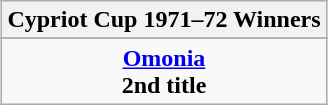<table class="wikitable" style="text-align:center;margin: 0 auto;">
<tr>
<th>Cypriot Cup 1971–72 Winners</th>
</tr>
<tr>
</tr>
<tr>
<td><strong><a href='#'>Omonia</a></strong><br><strong>2nd title</strong></td>
</tr>
</table>
